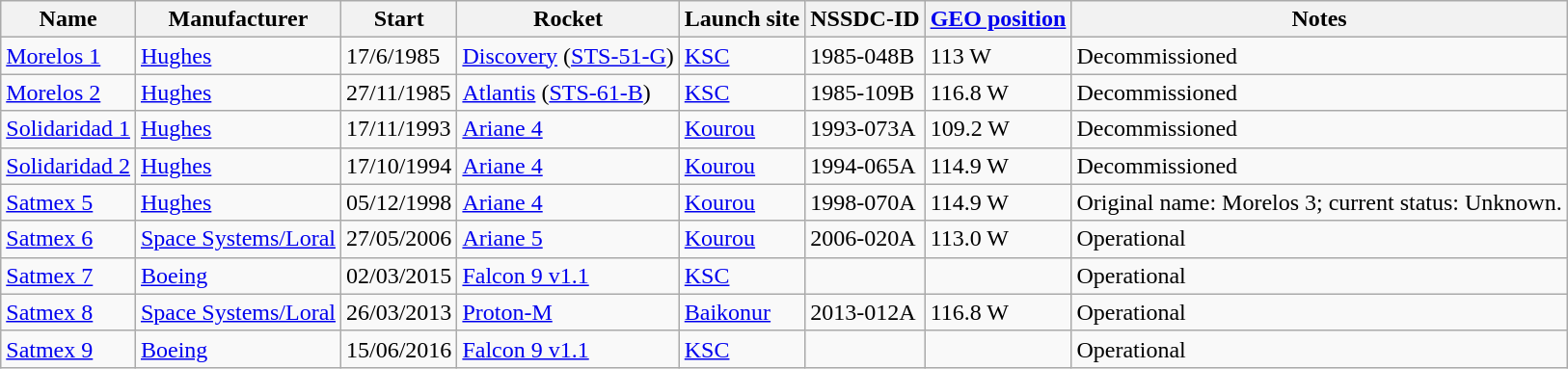<table class="wikitable">
<tr>
<th>Name</th>
<th>Manufacturer</th>
<th>Start</th>
<th>Rocket</th>
<th>Launch site</th>
<th>NSSDC-ID</th>
<th><a href='#'>GEO position</a></th>
<th>Notes</th>
</tr>
<tr>
<td><a href='#'>Morelos 1</a></td>
<td><a href='#'>Hughes</a></td>
<td>17/6/1985</td>
<td><a href='#'>Discovery</a> (<a href='#'>STS-51-G</a>)</td>
<td><a href='#'>KSC</a></td>
<td>1985-048B</td>
<td>113 W</td>
<td>Decommissioned</td>
</tr>
<tr>
<td><a href='#'>Morelos 2</a></td>
<td><a href='#'>Hughes</a></td>
<td>27/11/1985</td>
<td><a href='#'>Atlantis</a> (<a href='#'>STS-61-B</a>)</td>
<td><a href='#'>KSC</a></td>
<td>1985-109B</td>
<td>116.8 W</td>
<td>Decommissioned</td>
</tr>
<tr>
<td nowrap><a href='#'>Solidaridad 1</a></td>
<td><a href='#'>Hughes</a></td>
<td>17/11/1993</td>
<td><a href='#'>Ariane 4</a></td>
<td><a href='#'>Kourou</a></td>
<td>1993-073A</td>
<td>109.2 W</td>
<td>Decommissioned</td>
</tr>
<tr>
<td nowrap><a href='#'>Solidaridad 2</a></td>
<td><a href='#'>Hughes</a></td>
<td>17/10/1994</td>
<td><a href='#'>Ariane 4</a></td>
<td><a href='#'>Kourou</a></td>
<td>1994-065A</td>
<td>114.9 W</td>
<td>Decommissioned</td>
</tr>
<tr>
<td><a href='#'>Satmex 5</a></td>
<td><a href='#'>Hughes</a></td>
<td>05/12/1998</td>
<td><a href='#'>Ariane 4</a></td>
<td><a href='#'>Kourou</a></td>
<td>1998-070A</td>
<td>114.9 W</td>
<td>Original name: Morelos 3; current status: Unknown.</td>
</tr>
<tr>
<td><a href='#'>Satmex 6</a></td>
<td><a href='#'>Space Systems/Loral</a></td>
<td>27/05/2006</td>
<td><a href='#'>Ariane 5</a></td>
<td><a href='#'>Kourou</a></td>
<td>2006-020A</td>
<td>113.0 W</td>
<td>Operational</td>
</tr>
<tr>
<td><a href='#'>Satmex 7</a></td>
<td><a href='#'>Boeing</a></td>
<td>02/03/2015</td>
<td><a href='#'>Falcon 9 v1.1</a></td>
<td><a href='#'>KSC</a></td>
<td></td>
<td></td>
<td>Operational</td>
</tr>
<tr>
<td><a href='#'>Satmex 8</a></td>
<td><a href='#'>Space Systems/Loral</a></td>
<td>26/03/2013</td>
<td><a href='#'>Proton-M</a></td>
<td><a href='#'>Baikonur</a></td>
<td>2013-012A</td>
<td>116.8 W</td>
<td>Operational</td>
</tr>
<tr>
<td><a href='#'>Satmex 9</a></td>
<td><a href='#'>Boeing</a></td>
<td>15/06/2016</td>
<td><a href='#'>Falcon 9 v1.1</a></td>
<td><a href='#'>KSC</a></td>
<td></td>
<td></td>
<td>Operational</td>
</tr>
</table>
